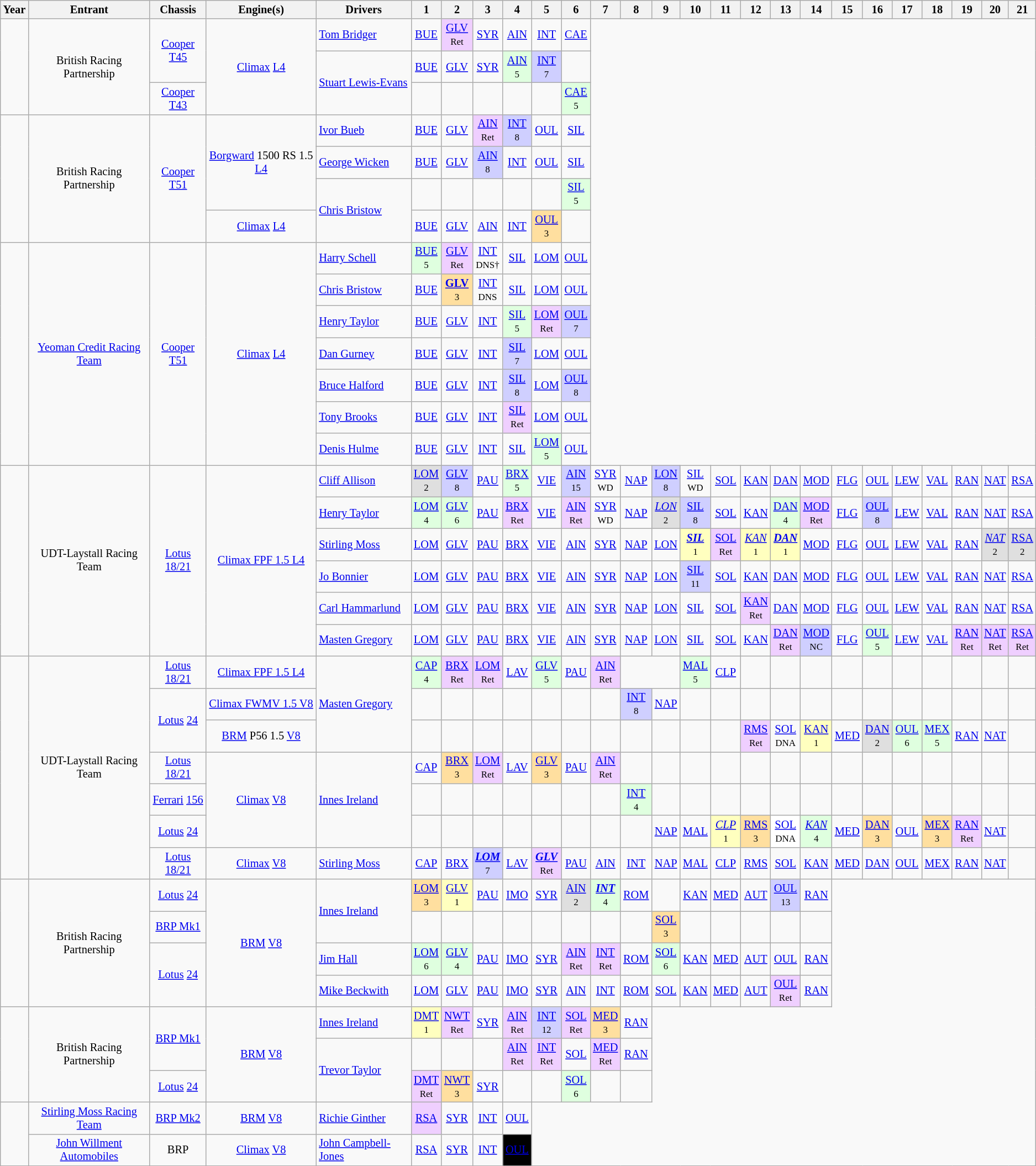<table class="wikitable" style="text-align:center; font-size:85%">
<tr>
<th>Year</th>
<th>Entrant</th>
<th>Chassis</th>
<th>Engine(s)</th>
<th>Drivers</th>
<th>1</th>
<th>2</th>
<th>3</th>
<th>4</th>
<th>5</th>
<th>6</th>
<th>7</th>
<th>8</th>
<th>9</th>
<th>10</th>
<th>11</th>
<th>12</th>
<th>13</th>
<th>14</th>
<th>15</th>
<th>16</th>
<th>17</th>
<th>18</th>
<th>19</th>
<th>20</th>
<th>21</th>
</tr>
<tr>
<td rowspan="3"></td>
<td rowspan="3">British Racing Partnership</td>
<td rowspan="2"><a href='#'>Cooper</a> <a href='#'>T45</a></td>
<td rowspan="3"><a href='#'>Climax</a> <a href='#'>L4</a></td>
<td align="left"> <a href='#'>Tom Bridger</a></td>
<td><a href='#'>BUE</a></td>
<td style="background:#EFCFFF;"><a href='#'>GLV</a><br><small>Ret</small></td>
<td><a href='#'>SYR</a></td>
<td><a href='#'>AIN</a></td>
<td><a href='#'>INT</a></td>
<td><a href='#'>CAE</a></td>
</tr>
<tr>
<td rowspan="2" align="left"> <a href='#'>Stuart Lewis-Evans</a></td>
<td><a href='#'>BUE</a></td>
<td><a href='#'>GLV</a></td>
<td><a href='#'>SYR</a></td>
<td style="background:#DFFFDF;"><a href='#'>AIN</a><br><small>5</small></td>
<td style="background:#CFCFFF;"><a href='#'>INT</a><br><small>7</small></td>
<td></td>
</tr>
<tr>
<td><a href='#'>Cooper</a> <a href='#'>T43</a></td>
<td></td>
<td></td>
<td></td>
<td></td>
<td></td>
<td style="background:#DFFFDF;"><a href='#'>CAE</a><br><small>5</small></td>
</tr>
<tr>
<td rowspan="4"></td>
<td rowspan="4">British Racing Partnership</td>
<td rowspan="4"><a href='#'>Cooper</a> <a href='#'>T51</a></td>
<td rowspan="3"><a href='#'>Borgward</a> 1500 RS 1.5 <a href='#'>L4</a></td>
<td align="left"> <a href='#'>Ivor Bueb</a></td>
<td><a href='#'>BUE</a></td>
<td><a href='#'>GLV</a></td>
<td style="background:#EFCFFF;"><a href='#'>AIN</a><br><small>Ret</small></td>
<td style="background:#CFCFFF;"><a href='#'>INT</a><br><small>8</small></td>
<td><a href='#'>OUL</a></td>
<td><a href='#'>SIL</a></td>
</tr>
<tr>
<td align="left"> <a href='#'>George Wicken</a></td>
<td><a href='#'>BUE</a></td>
<td><a href='#'>GLV</a></td>
<td style="background:#CFCFFF;"><a href='#'>AIN</a><br><small>8</small></td>
<td><a href='#'>INT</a></td>
<td><a href='#'>OUL</a></td>
<td><a href='#'>SIL</a></td>
</tr>
<tr>
<td rowspan="2" align="left"> <a href='#'>Chris Bristow</a></td>
<td></td>
<td></td>
<td></td>
<td></td>
<td></td>
<td style="background:#DFFFDF;"><a href='#'>SIL</a><br><small>5</small></td>
</tr>
<tr>
<td><a href='#'>Climax</a> <a href='#'>L4</a></td>
<td><a href='#'>BUE</a></td>
<td><a href='#'>GLV</a></td>
<td><a href='#'>AIN</a></td>
<td><a href='#'>INT</a></td>
<td style="background:#FFDF9F;"><a href='#'>OUL</a><br><small>3</small></td>
<td></td>
</tr>
<tr>
<td rowspan="7"></td>
<td rowspan="7"><a href='#'>Yeoman Credit Racing Team</a></td>
<td rowspan="7"><a href='#'>Cooper</a> <a href='#'>T51</a></td>
<td rowspan="7"><a href='#'>Climax</a> <a href='#'>L4</a></td>
<td align="left"> <a href='#'>Harry Schell</a></td>
<td style="background:#DFFFDF;"><a href='#'>BUE</a><br><small>5</small></td>
<td style="background:#EFCFFF;"><a href='#'>GLV</a><br><small>Ret</small></td>
<td><a href='#'>INT</a><br><small>DNS†</small></td>
<td><a href='#'>SIL</a></td>
<td><a href='#'>LOM</a></td>
<td><a href='#'>OUL</a></td>
</tr>
<tr>
<td align="left"> <a href='#'>Chris Bristow</a></td>
<td><a href='#'>BUE</a></td>
<td style="background:#FFDF9F;"><strong><a href='#'>GLV</a></strong><br><small>3</small></td>
<td><a href='#'>INT</a><br><small>DNS</small></td>
<td><a href='#'>SIL</a></td>
<td><a href='#'>LOM</a></td>
<td><a href='#'>OUL</a></td>
</tr>
<tr>
<td align="left"> <a href='#'>Henry Taylor</a></td>
<td><a href='#'>BUE</a></td>
<td><a href='#'>GLV</a></td>
<td><a href='#'>INT</a></td>
<td style="background:#DFFFDF;"><a href='#'>SIL</a><br><small>5</small></td>
<td style="background:#EFCFFF;"><a href='#'>LOM</a><br><small>Ret</small></td>
<td style="background:#CFCFFF;"><a href='#'>OUL</a><br><small>7</small></td>
</tr>
<tr>
<td align="left"> <a href='#'>Dan Gurney</a></td>
<td><a href='#'>BUE</a></td>
<td><a href='#'>GLV</a></td>
<td><a href='#'>INT</a></td>
<td style="background:#CFCFFF;"><a href='#'>SIL</a><br><small>7</small></td>
<td><a href='#'>LOM</a></td>
<td><a href='#'>OUL</a></td>
</tr>
<tr>
<td align="left"> <a href='#'>Bruce Halford</a></td>
<td><a href='#'>BUE</a></td>
<td><a href='#'>GLV</a></td>
<td><a href='#'>INT</a></td>
<td style="background:#CFCFFF;"><a href='#'>SIL</a><br><small>8</small></td>
<td><a href='#'>LOM</a></td>
<td style="background:#CFCFFF;"><a href='#'>OUL</a><br><small>8</small></td>
</tr>
<tr>
<td align="left"> <a href='#'>Tony Brooks</a></td>
<td><a href='#'>BUE</a></td>
<td><a href='#'>GLV</a></td>
<td><a href='#'>INT</a></td>
<td style="background:#EFCFFF;"><a href='#'>SIL</a><br><small>Ret</small></td>
<td><a href='#'>LOM</a></td>
<td><a href='#'>OUL</a></td>
</tr>
<tr>
<td align="left"> <a href='#'>Denis Hulme</a></td>
<td><a href='#'>BUE</a></td>
<td><a href='#'>GLV</a></td>
<td><a href='#'>INT</a></td>
<td><a href='#'>SIL</a></td>
<td style="background:#DFFFDF;"><a href='#'>LOM</a><br><small>5</small></td>
<td><a href='#'>OUL</a></td>
</tr>
<tr>
<td rowspan="6"></td>
<td rowspan="6">UDT-Laystall Racing Team</td>
<td rowspan="6"><a href='#'>Lotus</a> <a href='#'>18/21</a></td>
<td rowspan="6"><a href='#'>Climax FPF 1.5 L4</a></td>
<td align="left"> <a href='#'>Cliff Allison</a></td>
<td style="background:#DFDFDF;"><a href='#'>LOM</a><br><small>2</small></td>
<td style="background:#CFCFFF;"><a href='#'>GLV</a><br><small>8</small></td>
<td><a href='#'>PAU</a></td>
<td style="background:#DFFFDF;"><a href='#'>BRX</a><br><small>5</small></td>
<td><a href='#'>VIE</a></td>
<td style="background:#CFCFFF;"><a href='#'>AIN</a><br><small>15</small></td>
<td><a href='#'>SYR</a><br><small>WD</small></td>
<td><a href='#'>NAP</a></td>
<td style="background:#CFCFFF;"><a href='#'>LON</a><br><small>8</small></td>
<td><a href='#'>SIL</a><br><small>WD</small></td>
<td><a href='#'>SOL</a></td>
<td><a href='#'>KAN</a></td>
<td><a href='#'>DAN</a></td>
<td><a href='#'>MOD</a></td>
<td><a href='#'>FLG</a></td>
<td><a href='#'>OUL</a></td>
<td><a href='#'>LEW</a></td>
<td><a href='#'>VAL</a></td>
<td><a href='#'>RAN</a></td>
<td><a href='#'>NAT</a></td>
<td><a href='#'>RSA</a></td>
</tr>
<tr>
<td align="left"> <a href='#'>Henry Taylor</a></td>
<td style="background:#DFFFDF;"><a href='#'>LOM</a><br><small>4</small></td>
<td style="background:#DFFFDF;"><a href='#'>GLV</a><br><small>6</small></td>
<td><a href='#'>PAU</a></td>
<td style="background:#EFCFFF;"><a href='#'>BRX</a><br><small>Ret</small></td>
<td><a href='#'>VIE</a></td>
<td style="background:#EFCFFF;"><a href='#'>AIN</a><br><small>Ret</small></td>
<td><a href='#'>SYR</a><br><small>WD</small></td>
<td><a href='#'>NAP</a></td>
<td style="background:#DFDFDF;"><em><a href='#'>LON</a></em><br><small>2</small></td>
<td style="background:#CFCFFF;"><a href='#'>SIL</a><br><small>8</small></td>
<td><a href='#'>SOL</a></td>
<td><a href='#'>KAN</a></td>
<td style="background:#DFFFDF;"><a href='#'>DAN</a><br><small>4</small></td>
<td style="background:#EFCFFF;"><a href='#'>MOD</a><br><small>Ret</small></td>
<td><a href='#'>FLG</a></td>
<td style="background:#CFCFFF;"><a href='#'>OUL</a><br><small>8</small></td>
<td><a href='#'>LEW</a></td>
<td><a href='#'>VAL</a></td>
<td><a href='#'>RAN</a></td>
<td><a href='#'>NAT</a></td>
<td><a href='#'>RSA</a></td>
</tr>
<tr>
<td align="left"> <a href='#'>Stirling Moss</a></td>
<td><a href='#'>LOM</a></td>
<td><a href='#'>GLV</a></td>
<td><a href='#'>PAU</a></td>
<td><a href='#'>BRX</a></td>
<td><a href='#'>VIE</a></td>
<td><a href='#'>AIN</a></td>
<td><a href='#'>SYR</a></td>
<td><a href='#'>NAP</a></td>
<td><a href='#'>LON</a></td>
<td style="background:#FFFFBF;"><strong><em><a href='#'>SIL</a></em></strong><br><small>1</small></td>
<td style="background:#EFCFFF;"><a href='#'>SOL</a><br><small>Ret</small></td>
<td style="background:#FFFFBF;"><em><a href='#'>KAN</a></em><br><small>1</small></td>
<td style="background:#FFFFBF;"><strong><em><a href='#'>DAN</a></em></strong><br><small>1</small></td>
<td><a href='#'>MOD</a></td>
<td><a href='#'>FLG</a></td>
<td><a href='#'>OUL</a></td>
<td><a href='#'>LEW</a></td>
<td><a href='#'>VAL</a></td>
<td><a href='#'>RAN</a></td>
<td style="background:#DFDFDF;"><em><a href='#'>NAT</a></em><br><small>2</small></td>
<td style="background:#DFDFDF;"><a href='#'>RSA</a><br><small>2</small></td>
</tr>
<tr>
<td align="left"> <a href='#'>Jo Bonnier</a></td>
<td><a href='#'>LOM</a></td>
<td><a href='#'>GLV</a></td>
<td><a href='#'>PAU</a></td>
<td><a href='#'>BRX</a></td>
<td><a href='#'>VIE</a></td>
<td><a href='#'>AIN</a></td>
<td><a href='#'>SYR</a></td>
<td><a href='#'>NAP</a></td>
<td><a href='#'>LON</a></td>
<td style="background:#CFCFFF;"><a href='#'>SIL</a><br><small>11</small></td>
<td><a href='#'>SOL</a></td>
<td><a href='#'>KAN</a></td>
<td><a href='#'>DAN</a></td>
<td><a href='#'>MOD</a></td>
<td><a href='#'>FLG</a></td>
<td><a href='#'>OUL</a></td>
<td><a href='#'>LEW</a></td>
<td><a href='#'>VAL</a></td>
<td><a href='#'>RAN</a></td>
<td><a href='#'>NAT</a></td>
<td><a href='#'>RSA</a></td>
</tr>
<tr>
<td align="left"> <a href='#'>Carl Hammarlund</a></td>
<td><a href='#'>LOM</a></td>
<td><a href='#'>GLV</a></td>
<td><a href='#'>PAU</a></td>
<td><a href='#'>BRX</a></td>
<td><a href='#'>VIE</a></td>
<td><a href='#'>AIN</a></td>
<td><a href='#'>SYR</a></td>
<td><a href='#'>NAP</a></td>
<td><a href='#'>LON</a></td>
<td><a href='#'>SIL</a></td>
<td><a href='#'>SOL</a></td>
<td style="background:#EFCFFF;"><a href='#'>KAN</a><br><small>Ret</small></td>
<td><a href='#'>DAN</a></td>
<td><a href='#'>MOD</a></td>
<td><a href='#'>FLG</a></td>
<td><a href='#'>OUL</a></td>
<td><a href='#'>LEW</a></td>
<td><a href='#'>VAL</a></td>
<td><a href='#'>RAN</a></td>
<td><a href='#'>NAT</a></td>
<td><a href='#'>RSA</a></td>
</tr>
<tr>
<td align="left"> <a href='#'>Masten Gregory</a></td>
<td><a href='#'>LOM</a></td>
<td><a href='#'>GLV</a></td>
<td><a href='#'>PAU</a></td>
<td><a href='#'>BRX</a></td>
<td><a href='#'>VIE</a></td>
<td><a href='#'>AIN</a></td>
<td><a href='#'>SYR</a></td>
<td><a href='#'>NAP</a></td>
<td><a href='#'>LON</a></td>
<td><a href='#'>SIL</a></td>
<td><a href='#'>SOL</a></td>
<td><a href='#'>KAN</a></td>
<td style="background:#EFCFFF;"><a href='#'>DAN</a><br><small>Ret</small></td>
<td style="background:#CFCFFF;"><a href='#'>MOD</a><br><small>NC</small></td>
<td><a href='#'>FLG</a></td>
<td style="background:#DFFFDF;"><a href='#'>OUL</a><br><small>5</small></td>
<td><a href='#'>LEW</a></td>
<td><a href='#'>VAL</a></td>
<td style="background:#EFCFFF;"><a href='#'>RAN</a><br><small>Ret</small></td>
<td style="background:#EFCFFF;"><a href='#'>NAT</a> <br><small>Ret</small></td>
<td style="background:#EFCFFF;"><a href='#'>RSA</a><br><small>Ret</small></td>
</tr>
<tr>
<td rowspan="7"></td>
<td rowspan="7">UDT-Laystall Racing Team</td>
<td><a href='#'>Lotus</a> <a href='#'>18/21</a></td>
<td><a href='#'>Climax FPF 1.5 L4</a></td>
<td rowspan="3" align="left"> <a href='#'>Masten Gregory</a></td>
<td style="background:#DFFFDF;"><a href='#'>CAP</a><br><small>4</small></td>
<td style="background:#EFCFFF;"><a href='#'>BRX</a><br><small>Ret</small></td>
<td style="background:#EFCFFF;"><a href='#'>LOM</a><br><small>Ret</small></td>
<td><a href='#'>LAV</a></td>
<td style="background:#DFFFDF;"><a href='#'>GLV</a><br><small>5</small></td>
<td><a href='#'>PAU</a></td>
<td style="background:#EFCFFF;"><a href='#'>AIN</a><br><small>Ret</small></td>
<td colspan=2></td>
<td style="background:#DFFFDF;"><a href='#'>MAL</a><br><small>5</small></td>
<td><a href='#'>CLP</a></td>
<td></td>
<td></td>
<td></td>
<td></td>
<td></td>
<td></td>
<td></td>
<td></td>
<td></td>
<td></td>
</tr>
<tr>
<td rowspan=2><a href='#'>Lotus</a> <a href='#'>24</a></td>
<td><a href='#'>Climax FWMV 1.5 V8</a></td>
<td></td>
<td></td>
<td></td>
<td></td>
<td></td>
<td></td>
<td></td>
<td style="background:#CFCFFF;"><a href='#'>INT</a><br><small>8</small></td>
<td><a href='#'>NAP</a></td>
<td></td>
<td></td>
<td></td>
<td></td>
<td></td>
<td></td>
<td></td>
<td></td>
<td></td>
<td></td>
<td></td>
<td></td>
</tr>
<tr>
<td><a href='#'>BRM</a> P56 1.5 <a href='#'>V8</a></td>
<td></td>
<td></td>
<td></td>
<td></td>
<td></td>
<td></td>
<td></td>
<td></td>
<td></td>
<td></td>
<td></td>
<td style="background:#EFCFFF;"><a href='#'>RMS</a><br><small>Ret</small></td>
<td><a href='#'>SOL</a><br><small>DNA</small></td>
<td style="background:#FFFFBF;"><a href='#'>KAN</a><br><small>1</small></td>
<td><a href='#'>MED</a></td>
<td style="background:#DFDFDF;"><a href='#'>DAN</a><br><small>2</small></td>
<td style="background:#DFFFDF;"><a href='#'>OUL</a><br><small>6</small></td>
<td style="background:#DFFFDF;"><a href='#'>MEX</a><br><small>5</small></td>
<td><a href='#'>RAN</a></td>
<td><a href='#'>NAT</a></td>
<td></td>
</tr>
<tr>
<td><a href='#'>Lotus</a> <a href='#'>18/21</a></td>
<td rowspan="3"><a href='#'>Climax</a> <a href='#'>V8</a></td>
<td rowspan="3" align="left"> <a href='#'>Innes Ireland</a></td>
<td><a href='#'>CAP</a></td>
<td style="background:#ffdf9f;"><a href='#'>BRX</a><br><small>3</small></td>
<td style="background:#EFCFFF;"><a href='#'>LOM</a><br><small>Ret</small></td>
<td><a href='#'>LAV</a></td>
<td style="background:#ffdf9f;"><a href='#'>GLV</a><br><small>3</small></td>
<td><a href='#'>PAU</a></td>
<td style="background:#EFCFFF;"><a href='#'>AIN</a><br><small>Ret</small></td>
<td></td>
<td></td>
<td></td>
<td></td>
<td></td>
<td></td>
<td></td>
<td></td>
<td></td>
<td></td>
<td></td>
<td></td>
<td></td>
<td></td>
</tr>
<tr>
<td><a href='#'>Ferrari</a> <a href='#'>156</a></td>
<td></td>
<td></td>
<td></td>
<td></td>
<td></td>
<td></td>
<td></td>
<td style="background:#DFFFDF;"><a href='#'>INT</a><br><small>4</small></td>
<td></td>
<td></td>
<td></td>
<td></td>
<td></td>
<td></td>
<td></td>
<td></td>
<td></td>
<td></td>
<td></td>
<td></td>
<td></td>
</tr>
<tr>
<td><a href='#'>Lotus</a> <a href='#'>24</a></td>
<td></td>
<td></td>
<td></td>
<td></td>
<td></td>
<td></td>
<td></td>
<td></td>
<td><a href='#'>NAP</a></td>
<td><a href='#'>MAL</a></td>
<td style="background:#FFFFBF;"><em><a href='#'>CLP</a></em><br><small>1</small></td>
<td style="background:#ffdf9f;"><a href='#'>RMS</a><br><small>3</small></td>
<td style="background:#FFFFFF;"><a href='#'>SOL</a><br><small>DNA</small></td>
<td style="background:#DFFFDF;"><em><a href='#'>KAN</a></em><br><small>4</small></td>
<td><a href='#'>MED</a></td>
<td style="background:#ffdf9f;"><a href='#'>DAN</a><br><small>3</small></td>
<td><a href='#'>OUL</a></td>
<td style="background:#ffdf9f;"><a href='#'>MEX</a><br><small>3</small></td>
<td style="background:#EFCFFF;"><a href='#'>RAN</a><br><small>Ret</small></td>
<td><a href='#'>NAT</a></td>
<td></td>
</tr>
<tr>
<td><a href='#'>Lotus</a> <a href='#'>18/21</a></td>
<td><a href='#'>Climax</a> <a href='#'>V8</a></td>
<td align="left"> <a href='#'>Stirling Moss</a></td>
<td><a href='#'>CAP</a></td>
<td><a href='#'>BRX</a></td>
<td style="background:#CFCFFF;"><strong><em><a href='#'>LOM</a></em></strong><br><small>7</small></td>
<td><a href='#'>LAV</a></td>
<td style="background:#EFCFFF;"><strong><em><a href='#'>GLV</a></em></strong><br><small>Ret</small></td>
<td><a href='#'>PAU</a></td>
<td><a href='#'>AIN</a></td>
<td><a href='#'>INT</a></td>
<td><a href='#'>NAP</a></td>
<td><a href='#'>MAL</a></td>
<td><a href='#'>CLP</a></td>
<td><a href='#'>RMS</a></td>
<td><a href='#'>SOL</a></td>
<td><a href='#'>KAN</a></td>
<td><a href='#'>MED</a></td>
<td><a href='#'>DAN</a></td>
<td><a href='#'>OUL</a></td>
<td><a href='#'>MEX</a></td>
<td><a href='#'>RAN</a></td>
<td><a href='#'>NAT</a></td>
<td></td>
</tr>
<tr>
<td rowspan="4"></td>
<td rowspan="4">British Racing Partnership</td>
<td><a href='#'>Lotus</a> <a href='#'>24</a></td>
<td rowspan="4"><a href='#'>BRM</a> <a href='#'>V8</a></td>
<td rowspan="2" align="left"> <a href='#'>Innes Ireland</a></td>
<td style="background:#FFDF9F;"><a href='#'>LOM</a><br><small>3</small></td>
<td style="background:#FFFFBF;"><a href='#'>GLV</a><br><small>1</small></td>
<td><a href='#'>PAU</a></td>
<td><a href='#'>IMO</a></td>
<td><a href='#'>SYR</a></td>
<td style="background:#DFDFDF;"><a href='#'>AIN</a><br><small>2</small></td>
<td style="background:#DFFFDF;"><strong><em><a href='#'>INT</a></em></strong><br><small>4</small></td>
<td><a href='#'>ROM</a></td>
<td></td>
<td><a href='#'>KAN</a></td>
<td><a href='#'>MED</a></td>
<td><a href='#'>AUT</a></td>
<td style="background:#CFCFFF;"><a href='#'>OUL</a><br><small>13</small></td>
<td><a href='#'>RAN</a></td>
</tr>
<tr>
<td><a href='#'>BRP Mk1</a></td>
<td></td>
<td></td>
<td></td>
<td></td>
<td></td>
<td></td>
<td></td>
<td></td>
<td style="background:#FFDF9F;"><a href='#'>SOL</a><br><small>3</small></td>
<td></td>
<td></td>
<td></td>
<td></td>
<td></td>
</tr>
<tr>
<td rowspan="2"><a href='#'>Lotus</a> <a href='#'>24</a></td>
<td align="left"> <a href='#'>Jim Hall</a></td>
<td style="background:#DFFFDF;"><a href='#'>LOM</a><br><small>6</small></td>
<td style="background:#DFFFDF;"><a href='#'>GLV</a><br><small>4</small></td>
<td><a href='#'>PAU</a></td>
<td><a href='#'>IMO</a></td>
<td><a href='#'>SYR</a></td>
<td style="background:#EFCFFF;"><a href='#'>AIN</a><br><small>Ret</small></td>
<td style="background:#EFCFFF;"><a href='#'>INT</a><br><small>Ret</small></td>
<td><a href='#'>ROM</a></td>
<td style="background:#DFFFDF;"><a href='#'>SOL</a><br><small>6</small></td>
<td><a href='#'>KAN</a></td>
<td><a href='#'>MED</a></td>
<td><a href='#'>AUT</a></td>
<td><a href='#'>OUL</a></td>
<td><a href='#'>RAN</a></td>
</tr>
<tr>
<td align="left"> <a href='#'>Mike Beckwith</a></td>
<td><a href='#'>LOM</a></td>
<td><a href='#'>GLV</a></td>
<td><a href='#'>PAU</a></td>
<td><a href='#'>IMO</a></td>
<td><a href='#'>SYR</a></td>
<td><a href='#'>AIN</a></td>
<td><a href='#'>INT</a></td>
<td><a href='#'>ROM</a></td>
<td><a href='#'>SOL</a></td>
<td><a href='#'>KAN</a></td>
<td><a href='#'>MED</a></td>
<td><a href='#'>AUT</a></td>
<td style="background:#EFCFFF;"><a href='#'>OUL</a><br><small>Ret</small></td>
<td><a href='#'>RAN</a></td>
</tr>
<tr>
<td rowspan="3"></td>
<td rowspan="3">British Racing Partnership</td>
<td rowspan="2"><a href='#'>BRP Mk1</a></td>
<td rowspan="3"><a href='#'>BRM</a> <a href='#'>V8</a></td>
<td align="left"> <a href='#'>Innes Ireland</a></td>
<td style="background:#FFFFBF;"><a href='#'>DMT</a><br><small>1</small></td>
<td style="background:#EFCFFF;"><a href='#'>NWT</a><br><small>Ret</small></td>
<td><a href='#'>SYR</a></td>
<td style="background:#EFCFFF;"><a href='#'>AIN</a><br><small>Ret</small></td>
<td style="background:#CFCFFF;"><a href='#'>INT</a><br><small>12</small></td>
<td style="background:#EFCFFF;"><a href='#'>SOL</a><br><small>Ret</small></td>
<td style="background:#ffdf9f;"><a href='#'>MED</a><br><small>3</small></td>
<td><a href='#'>RAN</a></td>
</tr>
<tr>
<td rowspan="2" align="left"> <a href='#'>Trevor Taylor</a></td>
<td></td>
<td></td>
<td></td>
<td style="background:#EFCFFF;"><a href='#'>AIN</a><br><small>Ret</small></td>
<td style="background:#EFCFFF;"><a href='#'>INT</a><br><small>Ret</small></td>
<td><a href='#'>SOL</a></td>
<td style="background:#EFCFFF;"><a href='#'>MED</a><br><small>Ret</small></td>
<td><a href='#'>RAN</a></td>
</tr>
<tr>
<td><a href='#'>Lotus</a> <a href='#'>24</a></td>
<td style="background:#EFCFFF;"><a href='#'>DMT</a><br><small>Ret</small></td>
<td style="background:#FFDF9F;"><a href='#'>NWT</a><br><small>3</small></td>
<td><a href='#'>SYR</a></td>
<td></td>
<td></td>
<td style="background:#DFFFDF;"><a href='#'>SOL</a><br><small>6</small></td>
<td></td>
<td></td>
</tr>
<tr>
<td rowspan="2"></td>
<td><a href='#'>Stirling Moss Racing Team</a></td>
<td><a href='#'>BRP Mk2</a></td>
<td><a href='#'>BRM</a> <a href='#'>V8</a></td>
<td align="left"> <a href='#'>Richie Ginther</a></td>
<td style="background:#EFCFFF;"><a href='#'>RSA</a><br></td>
<td><a href='#'>SYR</a></td>
<td><a href='#'>INT</a></td>
<td><a href='#'>OUL</a></td>
</tr>
<tr>
<td><a href='#'>John Willment Automobiles</a></td>
<td>BRP</td>
<td><a href='#'>Climax</a> <a href='#'>V8</a></td>
<td align="left"> <a href='#'>John Campbell-Jones</a></td>
<td><a href='#'>RSA</a></td>
<td><a href='#'>SYR</a></td>
<td><a href='#'>INT</a></td>
<td style="background:#000000; color:#ffffff"><a href='#'><span>OUL</span></a><br></td>
</tr>
<tr>
</tr>
</table>
